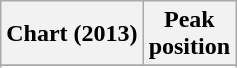<table class="wikitable sortable plainrowheaders" style="text-align:center">
<tr>
<th scope="col">Chart (2013)</th>
<th scope="col">Peak<br>position</th>
</tr>
<tr>
</tr>
<tr>
</tr>
<tr>
</tr>
</table>
